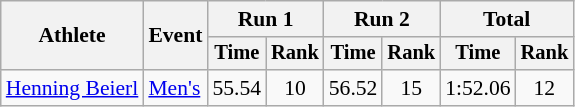<table class="wikitable" style="font-size:90%">
<tr>
<th rowspan="2">Athlete</th>
<th rowspan="2">Event</th>
<th colspan="2">Run 1</th>
<th colspan="2">Run 2</th>
<th colspan="2">Total</th>
</tr>
<tr style="font-size:95%">
<th>Time</th>
<th>Rank</th>
<th>Time</th>
<th>Rank</th>
<th>Time</th>
<th>Rank</th>
</tr>
<tr align="center">
<td align="left"><a href='#'>Henning Beierl</a></td>
<td align="left"><a href='#'>Men's</a></td>
<td>55.54</td>
<td>10</td>
<td>56.52</td>
<td>15</td>
<td>1:52.06</td>
<td>12</td>
</tr>
</table>
